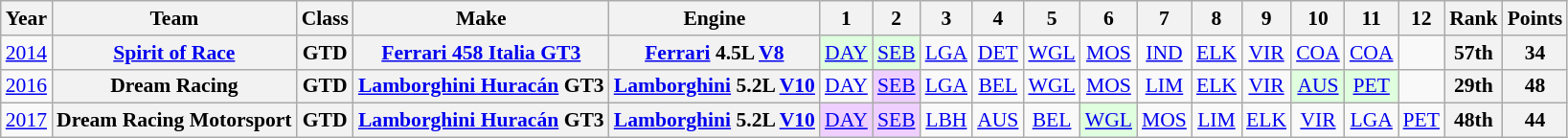<table class="wikitable" style="text-align:center; font-size:90%">
<tr>
<th>Year</th>
<th>Team</th>
<th>Class</th>
<th>Make</th>
<th>Engine</th>
<th>1</th>
<th>2</th>
<th>3</th>
<th>4</th>
<th>5</th>
<th>6</th>
<th>7</th>
<th>8</th>
<th>9</th>
<th>10</th>
<th>11</th>
<th>12</th>
<th>Rank</th>
<th>Points</th>
</tr>
<tr>
<td><a href='#'>2014</a></td>
<th><a href='#'>Spirit of Race</a></th>
<th>GTD</th>
<th><a href='#'>Ferrari 458 Italia GT3</a></th>
<th><a href='#'>Ferrari</a> 4.5L <a href='#'>V8</a></th>
<td style="background:#DFFFDF;"><a href='#'>DAY</a><br></td>
<td style="background:#DFFFDF;"><a href='#'>SEB</a><br></td>
<td style="background:#;"><a href='#'>LGA</a> <br></td>
<td style="background:#;"><a href='#'>DET</a> <br></td>
<td style="background:#;"><a href='#'>WGL</a> <br></td>
<td style="background:#;"><a href='#'>MOS</a> <br></td>
<td style="background:#;"><a href='#'>IND</a> <br></td>
<td style="background:#;"><a href='#'>ELK</a><br></td>
<td style="background:#;"><a href='#'>VIR</a> <br></td>
<td style="background:#;"><a href='#'>COA</a><br></td>
<td style="background:#;"><a href='#'>COA</a><br></td>
<td></td>
<th>57th</th>
<th>34</th>
</tr>
<tr>
<td><a href='#'>2016</a></td>
<th>Dream Racing</th>
<th>GTD</th>
<th><a href='#'>Lamborghini Huracán</a> GT3</th>
<th><a href='#'>Lamborghini</a> 5.2L <a href='#'>V10</a></th>
<td><a href='#'>DAY</a></td>
<td style="background:#EFCFFF;"><a href='#'>SEB</a><br></td>
<td style="background:#;"><a href='#'>LGA</a><br></td>
<td style="background:#;"><a href='#'>BEL</a><br></td>
<td style="background:#;"><a href='#'>WGL</a><br></td>
<td style="background:#;"><a href='#'>MOS</a><br></td>
<td style="background:#;"><a href='#'>LIM</a><br></td>
<td style="background:#;"><a href='#'>ELK</a><br></td>
<td style="background:#;"><a href='#'>VIR</a><br></td>
<td style="background:#DFFFDF;"><a href='#'>AUS</a><br></td>
<td style="background:#DFFFDF;"><a href='#'>PET</a><br></td>
<td></td>
<th>29th</th>
<th>48</th>
</tr>
<tr>
<td><a href='#'>2017</a></td>
<th>Dream Racing Motorsport</th>
<th>GTD</th>
<th><a href='#'>Lamborghini Huracán</a> GT3</th>
<th><a href='#'>Lamborghini</a> 5.2L <a href='#'>V10</a></th>
<td style="background:#EFCFFF;"><a href='#'>DAY</a><br></td>
<td style="background:#EFCFFF;"><a href='#'>SEB</a><br></td>
<td style="background:#;"><a href='#'>LBH</a><br></td>
<td style="background:#;"><a href='#'>AUS</a><br></td>
<td style="background:#;"><a href='#'>BEL</a><br></td>
<td style="background:#DFFFDF;"><a href='#'>WGL</a><br></td>
<td style="background:#;"><a href='#'>MOS</a><br></td>
<td style="background:#;"><a href='#'>LIM</a><br></td>
<td style="background:#;"><a href='#'>ELK</a><br></td>
<td style="background:#;"><a href='#'>VIR</a><br></td>
<td style="background:#;"><a href='#'>LGA</a><br></td>
<td style="background:#;"><a href='#'>PET</a><br></td>
<th>48th</th>
<th>44</th>
</tr>
</table>
